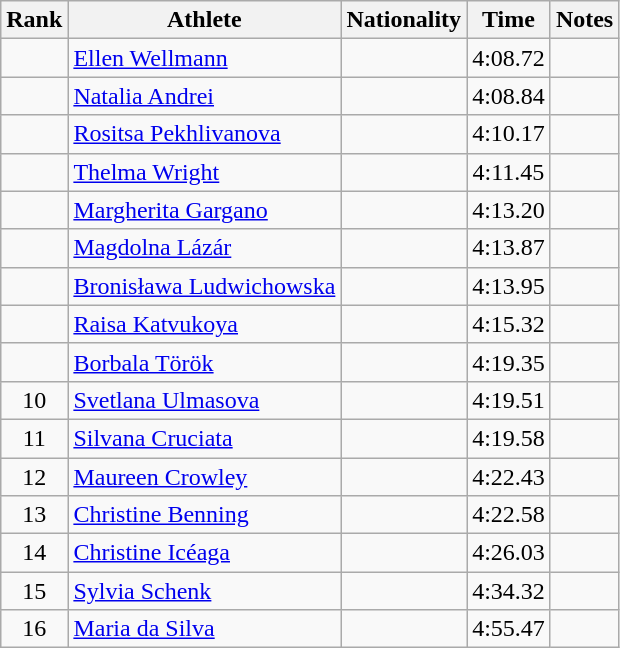<table class="wikitable sortable" style="text-align:center">
<tr>
<th>Rank</th>
<th>Athlete</th>
<th>Nationality</th>
<th>Time</th>
<th>Notes</th>
</tr>
<tr>
<td></td>
<td align=left><a href='#'>Ellen Wellmann</a></td>
<td align=left></td>
<td>4:08.72</td>
<td></td>
</tr>
<tr>
<td></td>
<td align=left><a href='#'>Natalia Andrei</a></td>
<td align=left></td>
<td>4:08.84</td>
<td></td>
</tr>
<tr>
<td></td>
<td align=left><a href='#'>Rositsa Pekhlivanova</a></td>
<td align=left></td>
<td>4:10.17</td>
<td></td>
</tr>
<tr>
<td></td>
<td align=left><a href='#'>Thelma Wright</a></td>
<td align=left></td>
<td>4:11.45</td>
<td></td>
</tr>
<tr>
<td></td>
<td align=left><a href='#'>Margherita Gargano</a></td>
<td align=left></td>
<td>4:13.20</td>
<td></td>
</tr>
<tr>
<td></td>
<td align=left><a href='#'>Magdolna Lázár</a></td>
<td align=left></td>
<td>4:13.87</td>
<td></td>
</tr>
<tr>
<td></td>
<td align=left><a href='#'>Bronisława Ludwichowska</a></td>
<td align=left></td>
<td>4:13.95</td>
<td></td>
</tr>
<tr>
<td></td>
<td align=left><a href='#'>Raisa Katvukoya</a></td>
<td align=left></td>
<td>4:15.32</td>
<td></td>
</tr>
<tr>
<td></td>
<td align=left><a href='#'>Borbala Török</a></td>
<td align=left></td>
<td>4:19.35</td>
<td></td>
</tr>
<tr>
<td>10</td>
<td align=left><a href='#'>Svetlana Ulmasova</a></td>
<td align=left></td>
<td>4:19.51</td>
<td></td>
</tr>
<tr>
<td>11</td>
<td align=left><a href='#'>Silvana Cruciata</a></td>
<td align=left></td>
<td>4:19.58</td>
<td></td>
</tr>
<tr>
<td>12</td>
<td align=left><a href='#'>Maureen Crowley</a></td>
<td align=left></td>
<td>4:22.43</td>
<td></td>
</tr>
<tr>
<td>13</td>
<td align=left><a href='#'>Christine Benning</a></td>
<td align=left></td>
<td>4:22.58</td>
<td></td>
</tr>
<tr>
<td>14</td>
<td align=left><a href='#'>Christine Icéaga</a></td>
<td align=left></td>
<td>4:26.03</td>
<td></td>
</tr>
<tr>
<td>15</td>
<td align=left><a href='#'>Sylvia Schenk</a></td>
<td align=left></td>
<td>4:34.32</td>
<td></td>
</tr>
<tr>
<td>16</td>
<td align=left><a href='#'>Maria da Silva</a></td>
<td align=left></td>
<td>4:55.47</td>
<td></td>
</tr>
</table>
